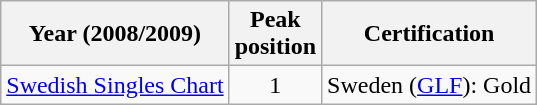<table class="wikitable">
<tr>
<th>Year (2008/2009)</th>
<th>Peak<br>position</th>
<th>Certification</th>
</tr>
<tr>
<td><a href='#'>Swedish Singles Chart</a></td>
<td align="center">1</td>
<td align="center">Sweden (<a href='#'>GLF</a>): Gold</td>
</tr>
</table>
